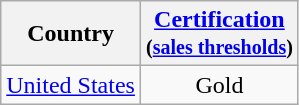<table class="wikitable sortable">
<tr>
<th>Country</th>
<th><a href='#'>Certification</a><br><small>(<a href='#'>sales thresholds</a>)</small></th>
</tr>
<tr>
<td><a href='#'>United States</a></td>
<td style="text-align:center;">Gold</td>
</tr>
</table>
